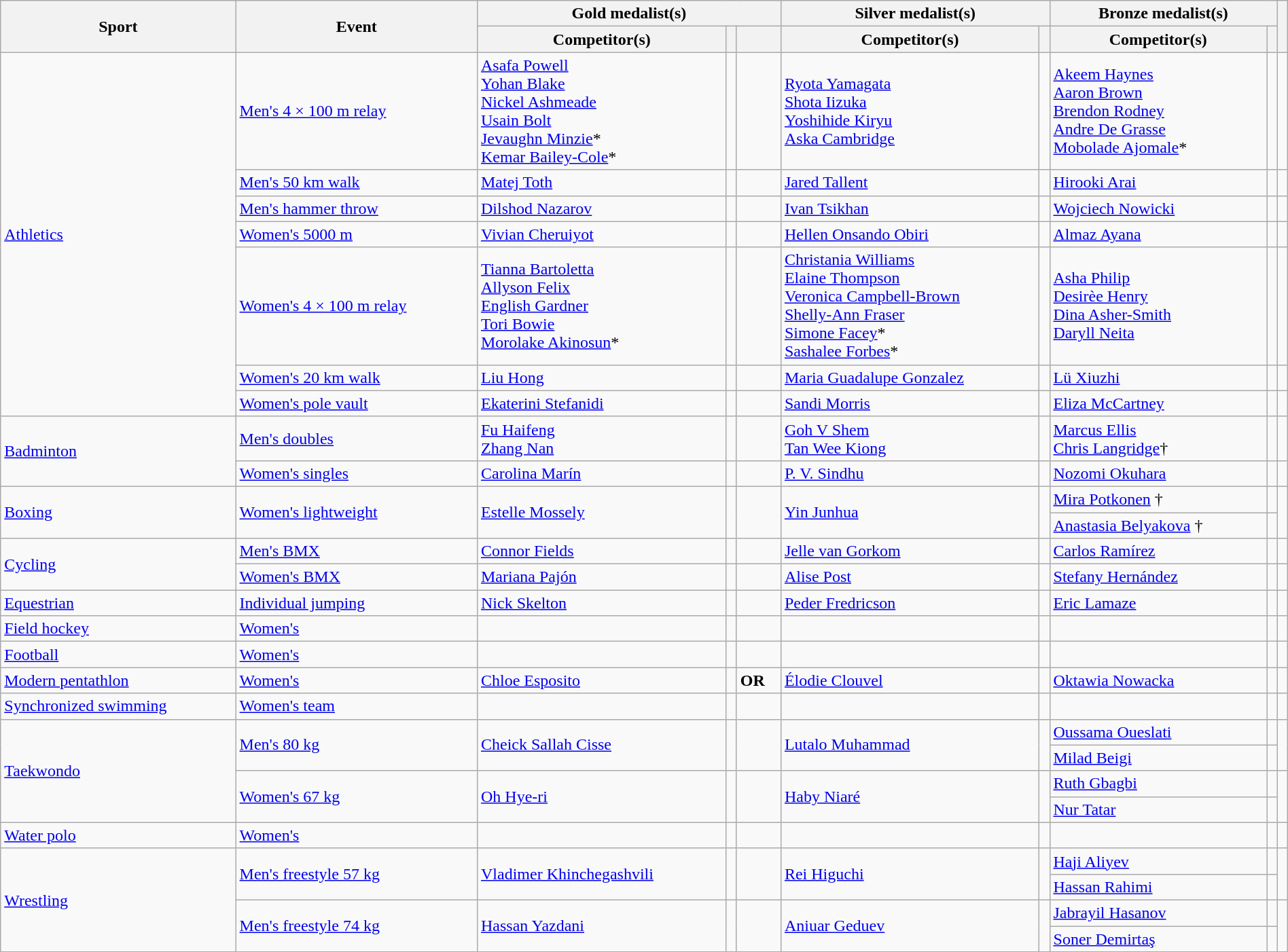<table class="wikitable" style="width:100%;">
<tr>
<th rowspan="2">Sport</th>
<th rowspan="2">Event</th>
<th colspan="3">Gold medalist(s)</th>
<th colspan="2">Silver medalist(s)</th>
<th colspan="2">Bronze medalist(s)</th>
<th rowspan="2"></th>
</tr>
<tr>
<th>Competitor(s)</th>
<th></th>
<th></th>
<th>Competitor(s)</th>
<th></th>
<th>Competitor(s)</th>
<th></th>
</tr>
<tr>
<td rowspan="7"><a href='#'>Athletics</a></td>
<td><a href='#'>Men's 4 × 100 m relay</a></td>
<td><a href='#'>Asafa Powell</a><br><a href='#'>Yohan Blake</a><br><a href='#'>Nickel Ashmeade</a><br><a href='#'>Usain Bolt</a><br><a href='#'>Jevaughn Minzie</a>*<br><a href='#'>Kemar Bailey-Cole</a>*</td>
<td></td>
<td></td>
<td><a href='#'>Ryota Yamagata</a><br><a href='#'>Shota Iizuka</a><br><a href='#'>Yoshihide Kiryu</a><br><a href='#'>Aska Cambridge</a></td>
<td></td>
<td><a href='#'>Akeem Haynes</a><br><a href='#'>Aaron Brown</a><br><a href='#'>Brendon Rodney</a><br><a href='#'>Andre De Grasse</a><br><a href='#'>Mobolade Ajomale</a>*</td>
<td></td>
<td></td>
</tr>
<tr>
<td><a href='#'>Men's 50 km walk</a></td>
<td><a href='#'>Matej Toth</a></td>
<td></td>
<td></td>
<td><a href='#'>Jared Tallent</a></td>
<td></td>
<td><a href='#'>Hirooki Arai</a></td>
<td></td>
<td></td>
</tr>
<tr>
<td><a href='#'>Men's hammer throw</a></td>
<td><a href='#'>Dilshod Nazarov</a></td>
<td></td>
<td></td>
<td><a href='#'>Ivan Tsikhan</a></td>
<td></td>
<td><a href='#'>Wojciech Nowicki</a></td>
<td></td>
<td></td>
</tr>
<tr>
<td><a href='#'>Women's 5000 m</a></td>
<td><a href='#'>Vivian Cheruiyot</a></td>
<td></td>
<td></td>
<td><a href='#'>Hellen Onsando Obiri</a></td>
<td></td>
<td><a href='#'>Almaz Ayana</a></td>
<td></td>
<td></td>
</tr>
<tr>
<td><a href='#'>Women's 4 × 100 m relay</a></td>
<td><a href='#'>Tianna Bartoletta</a><br><a href='#'>Allyson Felix</a><br><a href='#'>English Gardner</a><br><a href='#'>Tori Bowie</a><br><a href='#'>Morolake Akinosun</a>*</td>
<td></td>
<td></td>
<td><a href='#'>Christania Williams</a><br><a href='#'>Elaine Thompson</a><br><a href='#'>Veronica Campbell-Brown</a><br><a href='#'>Shelly-Ann Fraser</a><br><a href='#'>Simone Facey</a>*<br><a href='#'>Sashalee Forbes</a>*</td>
<td></td>
<td><a href='#'>Asha Philip</a><br><a href='#'>Desirèe Henry</a><br><a href='#'>Dina Asher-Smith</a><br><a href='#'>Daryll Neita</a></td>
<td></td>
<td></td>
</tr>
<tr>
<td><a href='#'>Women's 20 km walk</a></td>
<td><a href='#'>Liu Hong</a></td>
<td></td>
<td></td>
<td><a href='#'>Maria Guadalupe Gonzalez</a></td>
<td></td>
<td><a href='#'>Lü Xiuzhi</a></td>
<td></td>
<td></td>
</tr>
<tr>
<td><a href='#'>Women's pole vault</a></td>
<td><a href='#'>Ekaterini Stefanidi</a></td>
<td></td>
<td></td>
<td><a href='#'>Sandi Morris</a></td>
<td></td>
<td><a href='#'>Eliza McCartney</a></td>
<td></td>
<td></td>
</tr>
<tr>
<td rowspan="2"><a href='#'>Badminton</a></td>
<td><a href='#'>Men's doubles</a></td>
<td><a href='#'>Fu Haifeng</a><br><a href='#'>Zhang Nan</a></td>
<td></td>
<td></td>
<td><a href='#'>Goh V Shem</a><br><a href='#'>Tan Wee Kiong</a></td>
<td></td>
<td><a href='#'>Marcus Ellis</a><br><a href='#'>Chris Langridge</a>†</td>
<td></td>
<td></td>
</tr>
<tr>
<td><a href='#'>Women's singles</a></td>
<td><a href='#'>Carolina Marín</a></td>
<td></td>
<td></td>
<td><a href='#'>P. V. Sindhu</a></td>
<td></td>
<td><a href='#'>Nozomi Okuhara</a></td>
<td></td>
<td></td>
</tr>
<tr>
<td rowspan="2"><a href='#'>Boxing</a></td>
<td rowspan="2"><a href='#'>Women's lightweight</a></td>
<td rowspan="2"><a href='#'>Estelle Mossely</a></td>
<td rowspan="2"></td>
<td rowspan="2"></td>
<td rowspan="2"><a href='#'>Yin Junhua</a></td>
<td rowspan="2"></td>
<td><a href='#'>Mira Potkonen</a> †</td>
<td></td>
<td rowspan="2"></td>
</tr>
<tr>
<td><a href='#'>Anastasia Belyakova</a> †</td>
<td></td>
</tr>
<tr>
<td rowspan="2"><a href='#'>Cycling</a></td>
<td><a href='#'>Men's BMX</a></td>
<td><a href='#'>Connor Fields</a></td>
<td></td>
<td></td>
<td><a href='#'>Jelle van Gorkom</a></td>
<td></td>
<td><a href='#'>Carlos Ramírez</a></td>
<td></td>
<td></td>
</tr>
<tr>
<td><a href='#'>Women's BMX</a></td>
<td><a href='#'>Mariana Pajón</a></td>
<td></td>
<td></td>
<td><a href='#'>Alise Post</a></td>
<td></td>
<td><a href='#'>Stefany Hernández</a></td>
<td></td>
<td></td>
</tr>
<tr>
<td><a href='#'>Equestrian</a></td>
<td><a href='#'>Individual jumping</a></td>
<td><a href='#'>Nick Skelton</a></td>
<td></td>
<td></td>
<td><a href='#'>Peder Fredricson</a></td>
<td></td>
<td><a href='#'>Eric Lamaze</a></td>
<td></td>
<td></td>
</tr>
<tr>
<td><a href='#'>Field hockey</a></td>
<td><a href='#'>Women's</a></td>
<td></td>
<td></td>
<td></td>
<td></td>
<td></td>
<td></td>
<td></td>
<td></td>
</tr>
<tr>
<td><a href='#'>Football</a></td>
<td><a href='#'>Women's</a></td>
<td></td>
<td></td>
<td></td>
<td></td>
<td></td>
<td></td>
<td></td>
<td></td>
</tr>
<tr>
<td><a href='#'>Modern pentathlon</a></td>
<td><a href='#'>Women's</a></td>
<td><a href='#'>Chloe Esposito</a></td>
<td></td>
<td><strong>OR</strong></td>
<td><a href='#'>Élodie Clouvel</a></td>
<td></td>
<td><a href='#'>Oktawia Nowacka</a></td>
<td></td>
<td></td>
</tr>
<tr>
<td><a href='#'>Synchronized swimming</a></td>
<td><a href='#'>Women's team</a></td>
<td></td>
<td></td>
<td></td>
<td></td>
<td></td>
<td></td>
<td></td>
<td></td>
</tr>
<tr>
<td rowspan="4"><a href='#'>Taekwondo</a></td>
<td rowspan="2"><a href='#'>Men's 80 kg</a></td>
<td rowspan="2"><a href='#'>Cheick Sallah Cisse</a></td>
<td rowspan="2"></td>
<td rowspan="2"></td>
<td rowspan="2"><a href='#'>Lutalo Muhammad</a></td>
<td rowspan="2"></td>
<td><a href='#'>Oussama Oueslati</a></td>
<td></td>
<td rowspan="2"></td>
</tr>
<tr>
<td><a href='#'>Milad Beigi</a></td>
<td></td>
</tr>
<tr>
<td rowspan="2"><a href='#'>Women's 67 kg</a></td>
<td rowspan="2"><a href='#'>Oh Hye-ri</a></td>
<td rowspan="2"></td>
<td rowspan="2"></td>
<td rowspan="2"><a href='#'>Haby Niaré</a></td>
<td rowspan="2"></td>
<td><a href='#'>Ruth Gbagbi</a></td>
<td></td>
<td rowspan="2"></td>
</tr>
<tr>
<td><a href='#'>Nur Tatar</a></td>
<td></td>
</tr>
<tr>
<td><a href='#'>Water polo</a></td>
<td><a href='#'>Women's</a></td>
<td></td>
<td></td>
<td></td>
<td></td>
<td></td>
<td></td>
<td></td>
<td></td>
</tr>
<tr>
<td rowspan="4"><a href='#'>Wrestling</a></td>
<td rowspan="2"><a href='#'>Men's freestyle 57 kg</a></td>
<td rowspan="2"><a href='#'>Vladimer Khinchegashvili</a></td>
<td rowspan="2"></td>
<td rowspan="2"></td>
<td rowspan="2"><a href='#'>Rei Higuchi</a></td>
<td rowspan="2"></td>
<td><a href='#'>Haji Aliyev</a></td>
<td></td>
<td rowspan="2"></td>
</tr>
<tr>
<td><a href='#'>Hassan Rahimi</a></td>
<td></td>
</tr>
<tr>
<td rowspan="2"><a href='#'>Men's freestyle 74 kg</a></td>
<td rowspan="2"><a href='#'>Hassan Yazdani</a></td>
<td rowspan="2"></td>
<td rowspan="2"></td>
<td rowspan="2"><a href='#'>Aniuar Geduev</a></td>
<td rowspan="2"></td>
<td><a href='#'>Jabrayil Hasanov</a></td>
<td></td>
<td rowspan="2"></td>
</tr>
<tr>
<td><a href='#'>Soner Demirtaş</a></td>
<td></td>
</tr>
</table>
